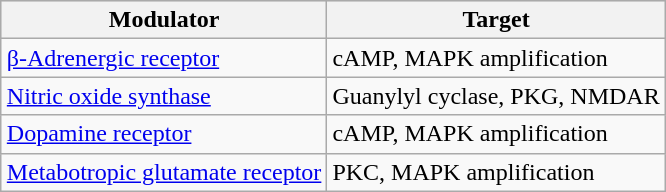<table class="wikitable" style="float:right; margin-left:5px">
<tr bgcolor="#ddd">
<th>Modulator</th>
<th>Target</th>
</tr>
<tr>
<td><a href='#'>β-Adrenergic receptor</a></td>
<td>cAMP, MAPK amplification</td>
</tr>
<tr>
<td><a href='#'>Nitric oxide synthase</a></td>
<td>Guanylyl cyclase, PKG, NMDAR</td>
</tr>
<tr>
<td><a href='#'>Dopamine receptor</a></td>
<td>cAMP, MAPK amplification</td>
</tr>
<tr>
<td><a href='#'>Metabotropic glutamate receptor</a></td>
<td>PKC, MAPK amplification</td>
</tr>
</table>
